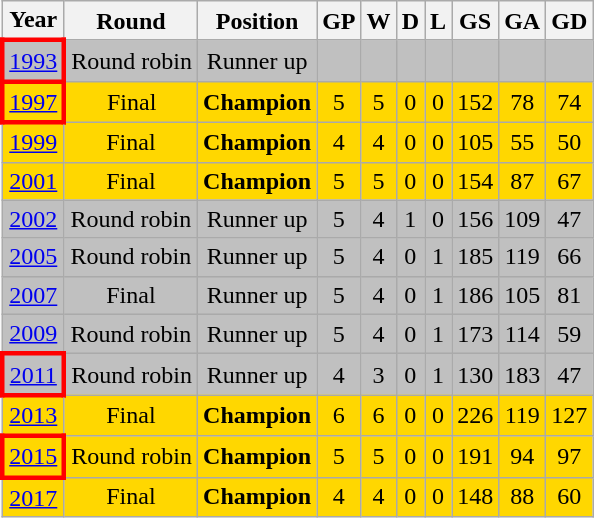<table class="wikitable" style="text-align: center;">
<tr>
<th>Year</th>
<th>Round</th>
<th>Position</th>
<th>GP</th>
<th>W</th>
<th>D</th>
<th>L</th>
<th>GS</th>
<th>GA</th>
<th>GD</th>
</tr>
<tr bgcolor=silver>
<td style="border: 3px solid red"> <a href='#'>1993</a></td>
<td>Round robin</td>
<td>Runner up</td>
<td></td>
<td></td>
<td></td>
<td></td>
<td></td>
<td></td>
<td></td>
</tr>
<tr bgcolor=gold>
<td style="border: 3px solid red"> <a href='#'>1997</a></td>
<td>Final</td>
<td><strong>Champion</strong></td>
<td>5</td>
<td>5</td>
<td>0</td>
<td>0</td>
<td>152</td>
<td>78</td>
<td>74</td>
</tr>
<tr bgcolor=gold>
<td> <a href='#'>1999</a></td>
<td>Final</td>
<td><strong>Champion</strong></td>
<td>4</td>
<td>4</td>
<td>0</td>
<td>0</td>
<td>105</td>
<td>55</td>
<td>50</td>
</tr>
<tr bgcolor=gold>
<td> <a href='#'>2001</a></td>
<td>Final</td>
<td><strong>Champion</strong></td>
<td>5</td>
<td>5</td>
<td>0</td>
<td>0</td>
<td>154</td>
<td>87</td>
<td>67</td>
</tr>
<tr bgcolor=silver>
<td> <a href='#'>2002</a></td>
<td>Round robin</td>
<td>Runner up</td>
<td>5</td>
<td>4</td>
<td>1</td>
<td>0</td>
<td>156</td>
<td>109</td>
<td>47</td>
</tr>
<tr bgcolor=silver>
<td> <a href='#'>2005</a></td>
<td>Round robin</td>
<td>Runner up</td>
<td>5</td>
<td>4</td>
<td>0</td>
<td>1</td>
<td>185</td>
<td>119</td>
<td>66</td>
</tr>
<tr bgcolor=silver>
<td> <a href='#'>2007</a></td>
<td>Final</td>
<td>Runner up</td>
<td>5</td>
<td>4</td>
<td>0</td>
<td>1</td>
<td>186</td>
<td>105</td>
<td>81</td>
</tr>
<tr bgcolor=silver>
<td> <a href='#'>2009</a></td>
<td>Round robin</td>
<td>Runner up</td>
<td>5</td>
<td>4</td>
<td>0</td>
<td>1</td>
<td>173</td>
<td>114</td>
<td>59</td>
</tr>
<tr bgcolor=silver>
<td style="border: 3px solid red"> <a href='#'>2011</a></td>
<td>Round robin</td>
<td>Runner up</td>
<td>4</td>
<td>3</td>
<td>0</td>
<td>1</td>
<td>130</td>
<td>183</td>
<td>47</td>
</tr>
<tr bgcolor=gold>
<td> <a href='#'>2013</a></td>
<td>Final</td>
<td><strong>Champion</strong></td>
<td>6</td>
<td>6</td>
<td>0</td>
<td>0</td>
<td>226</td>
<td>119</td>
<td>127</td>
</tr>
<tr bgcolor=gold>
<td style="border: 3px solid red"> <a href='#'>2015</a></td>
<td>Round robin</td>
<td><strong>Champion</strong></td>
<td>5</td>
<td>5</td>
<td>0</td>
<td>0</td>
<td>191</td>
<td>94</td>
<td>97</td>
</tr>
<tr bgcolor=gold>
<td> <a href='#'>2017</a></td>
<td>Final</td>
<td><strong>Champion</strong></td>
<td>4</td>
<td>4</td>
<td>0</td>
<td>0</td>
<td>148</td>
<td>88</td>
<td>60</td>
</tr>
</table>
